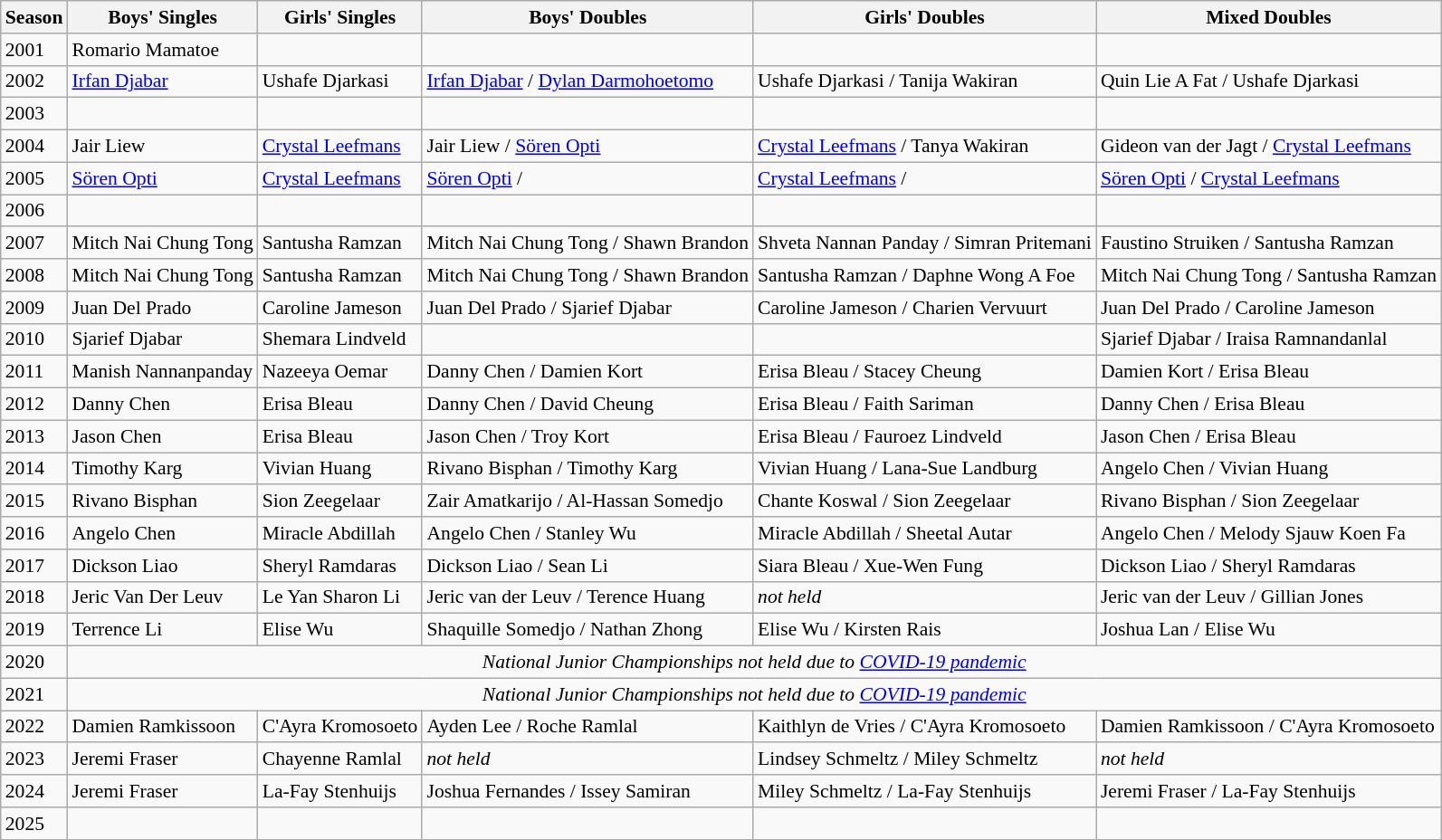<table class=wikitable style="font-size:90%;">
<tr>
<th>Season</th>
<th>Boys' Singles</th>
<th>Girls' Singles</th>
<th>Boys' Doubles</th>
<th>Girls' Doubles</th>
<th>Mixed Doubles</th>
</tr>
<tr>
<td>2001</td>
<td>Romario Mamatoe</td>
<td></td>
<td></td>
<td></td>
<td></td>
</tr>
<tr>
<td>2002</td>
<td><a href='#'>Irfan Djabar</a></td>
<td>Ushafe Djarkasi</td>
<td><a href='#'>Irfan Djabar</a> / <a href='#'>Dylan Darmohoetomo</a></td>
<td>Ushafe Djarkasi / Tanija Wakiran</td>
<td>Quin Lie A Fat / Ushafe Djarkasi</td>
</tr>
<tr>
<td>2003</td>
<td></td>
<td></td>
<td></td>
<td></td>
<td></td>
</tr>
<tr>
<td>2004</td>
<td>Jair Liew</td>
<td><a href='#'>Crystal Leefmans</a></td>
<td>Jair Liew / <a href='#'>Sören Opti</a></td>
<td><a href='#'>Crystal Leefmans</a> / Tanya Wakiran</td>
<td>Gideon van der Jagt / <a href='#'>Crystal Leefmans</a></td>
</tr>
<tr>
<td>2005</td>
<td><a href='#'>Sören Opti</a></td>
<td><a href='#'>Crystal Leefmans</a></td>
<td><a href='#'>Sören Opti</a>  /</td>
<td><a href='#'>Crystal Leefmans</a> /</td>
<td><a href='#'>Sören Opti</a> / <a href='#'>Crystal Leefmans</a></td>
</tr>
<tr>
<td>2006</td>
<td></td>
<td></td>
<td></td>
<td></td>
<td></td>
</tr>
<tr>
<td>2007</td>
<td>Mitch Nai Chung Tong</td>
<td>Santusha Ramzan</td>
<td>Mitch Nai Chung Tong / Shawn Brandon</td>
<td>Shveta Nannan Panday / Simran Pritemani</td>
<td>Faustino Struiken / Santusha Ramzan</td>
</tr>
<tr>
<td>2008</td>
<td>Mitch Nai Chung Tong</td>
<td>Santusha Ramzan</td>
<td>Mitch Nai Chung Tong / Shawn Brandon</td>
<td>Santusha Ramzan / Daphne Wong A Foe</td>
<td>Mitch Nai Chung Tong / Santusha Ramzan</td>
</tr>
<tr>
<td>2009</td>
<td>Juan Del Prado</td>
<td>Caroline Jameson</td>
<td>Juan Del Prado / Sjarief Djabar</td>
<td>Caroline Jameson / Charien Vervuurt</td>
<td>Juan Del Prado / Caroline Jameson</td>
</tr>
<tr>
<td>2010</td>
<td>Sjarief Djabar</td>
<td>Shemara Lindveld</td>
<td></td>
<td></td>
<td>Sjarief Djabar / Iraisa Ramnandanlal</td>
</tr>
<tr>
<td>2011</td>
<td>Manish Nannanpanday</td>
<td>Nazeeya Oemar</td>
<td>Danny Chen / Damien Kort</td>
<td>Erisa Bleau / Stacey Cheung</td>
<td>Damien Kort / Erisa Bleau</td>
</tr>
<tr>
<td>2012</td>
<td>Danny Chen</td>
<td>Erisa Bleau</td>
<td>Danny Chen / David Cheung</td>
<td>Erisa Bleau / Faith Sariman</td>
<td>Danny Chen / Erisa Bleau</td>
</tr>
<tr>
<td>2013</td>
<td>Jason Chen</td>
<td>Erisa Bleau</td>
<td>Jason Chen / Troy Kort</td>
<td>Erisa Bleau / Fauroez Lindveld</td>
<td>Jason Chen / Erisa Bleau</td>
</tr>
<tr>
<td>2014</td>
<td>Timothy Karg</td>
<td>Vivian Huang</td>
<td>Rivano Bisphan / Timothy Karg</td>
<td>Vivian Huang / Lana-Sue Landburg</td>
<td>Angelo Chen / Vivian Huang</td>
</tr>
<tr>
<td>2015</td>
<td>Rivano Bisphan</td>
<td>Sion Zeegelaar</td>
<td>Zair Amatkarijo / Al-Hassan Somedjo</td>
<td>Chante Koswal / Sion Zeegelaar</td>
<td>Rivano Bisphan / Sion Zeegelaar</td>
</tr>
<tr>
<td>2016</td>
<td>Angelo Chen</td>
<td>Miracle Abdillah</td>
<td>Angelo Chen / Stanley Wu</td>
<td>Miracle Abdillah / Sheetal Autar</td>
<td>Angelo Chen / Melody Sjauw Koen Fa</td>
</tr>
<tr>
<td>2017</td>
<td>Dickson Liao</td>
<td>Sheryl Ramdaras</td>
<td>Dickson Liao / Sean Li</td>
<td>Siara Bleau / Xue-Wen Fung</td>
<td>Dickson Liao / Sheryl Ramdaras</td>
</tr>
<tr>
<td>2018</td>
<td>Jeric Van Der Leuv</td>
<td>Le Yan Sharon Li</td>
<td>Jeric van der Leuv / Terence Huang</td>
<td><em>not held</em></td>
<td>Jeric van der Leuv / Gillian Jones</td>
</tr>
<tr>
<td>2019</td>
<td>Terrence Li</td>
<td>Elise Wu</td>
<td>Shaquille Somedjo / Nathan Zhong</td>
<td>Elise Wu / Kirsten Rais</td>
<td>Joshua Lan / Elise Wu</td>
</tr>
<tr>
<td>2020</td>
<td colspan=6 align=center><em>National Junior Championships not held due to <a href='#'>COVID-19 pandemic</a></em></td>
</tr>
<tr>
<td>2021</td>
<td colspan=6 align=center><em>National Junior Championships not held due to <a href='#'>COVID-19 pandemic</a></em></td>
</tr>
<tr>
<td>2022</td>
<td>Damien Ramkissoon</td>
<td>C'Ayra Kromosoeto</td>
<td>Ayden Lee / Roche Ramlal</td>
<td>Kaithlyn de Vries / C'Ayra Kromosoeto</td>
<td>Damien Ramkissoon / C'Ayra Kromosoeto</td>
</tr>
<tr>
<td>2023</td>
<td>Jeremi Fraser</td>
<td>Chayenne Ramlal</td>
<td><em>not held</em></td>
<td>Lindsey Schmeltz / Miley Schmeltz</td>
<td><em>not held</em></td>
</tr>
<tr>
<td>2024</td>
<td>Jeremi Fraser</td>
<td>La-Fay Stenhuijs</td>
<td>Joshua Fernandes / Issey Samiran</td>
<td>Miley Schmeltz / La-Fay Stenhuijs</td>
<td>Jeremi Fraser / La-Fay Stenhuijs</td>
</tr>
<tr>
<td>2025</td>
<td></td>
<td></td>
<td></td>
<td></td>
<td></td>
</tr>
</table>
